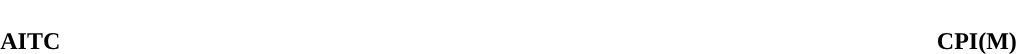<table style="width:100%; text-align:center;">
<tr style="color:white;">
<td style="background:"><strong>31</strong></td>
<td style="background:"><strong>2</strong></td>
</tr>
<tr>
<td><span><strong>AITC</strong></span></td>
<td><span><strong>CPI(M)</strong></span></td>
</tr>
</table>
